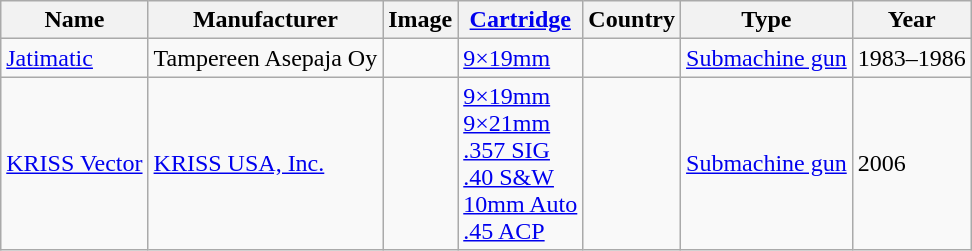<table class="wikitable sortable">
<tr>
<th>Name</th>
<th>Manufacturer</th>
<th class="unsortable">Image</th>
<th><a href='#'>Cartridge</a></th>
<th>Country</th>
<th>Type</th>
<th>Year</th>
</tr>
<tr>
<td><a href='#'>Jatimatic</a></td>
<td>Tampereen Asepaja Oy</td>
<td></td>
<td><a href='#'>9×19mm</a></td>
<td></td>
<td><a href='#'>Submachine gun</a></td>
<td>1983–1986</td>
</tr>
<tr>
<td><a href='#'>KRISS Vector</a></td>
<td><a href='#'>KRISS USA, Inc.</a></td>
<td></td>
<td><a href='#'>9×19mm</a><br><a href='#'>9×21mm</a><br><a href='#'>.357 SIG</a><br><a href='#'>.40 S&W</a><br><a href='#'>10mm Auto</a><br><a href='#'>.45 ACP</a></td>
<td></td>
<td><a href='#'>Submachine gun</a></td>
<td>2006</td>
</tr>
</table>
